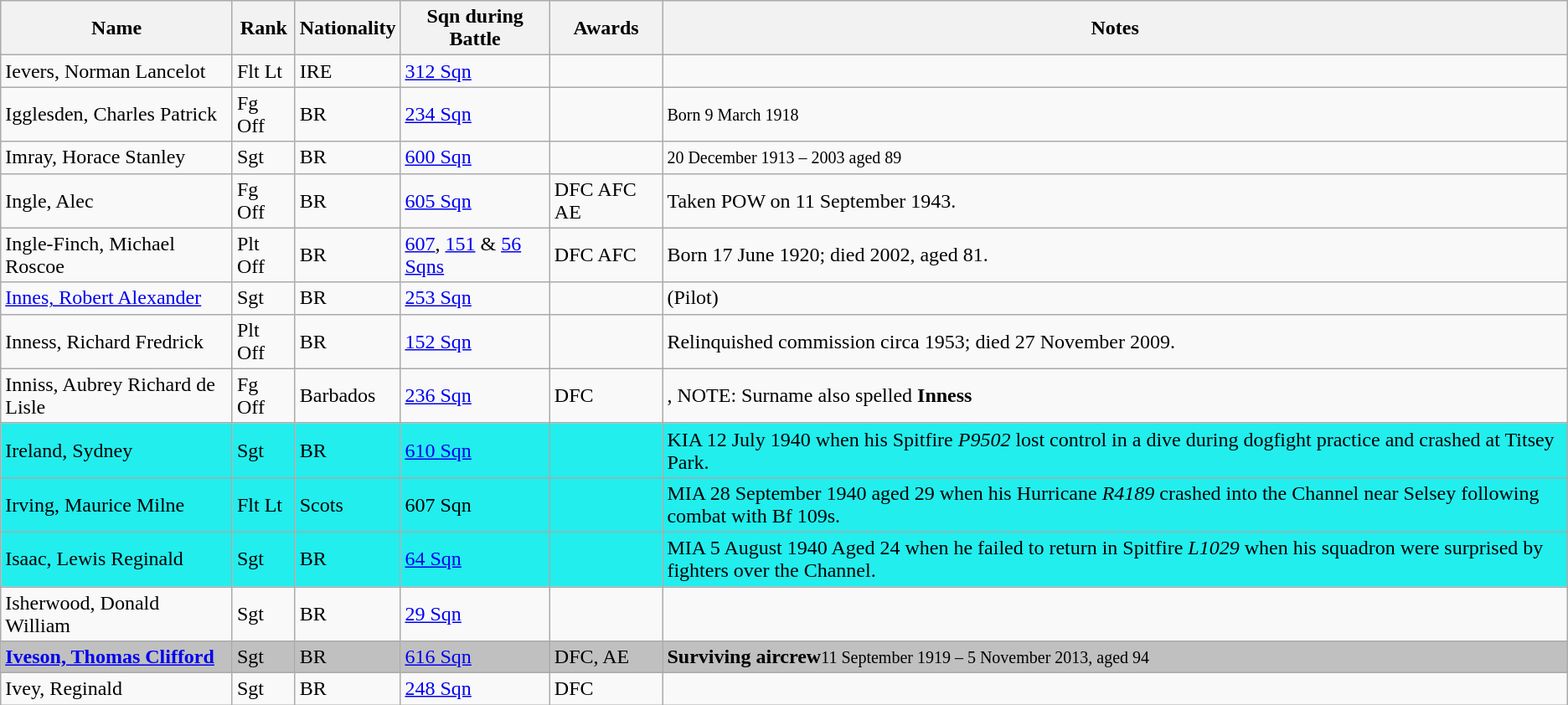<table class="wikitable">
<tr>
<th>Name</th>
<th>Rank</th>
<th>Nationality</th>
<th>Sqn during Battle</th>
<th>Awards</th>
<th>Notes</th>
</tr>
<tr>
<td>Ievers, Norman Lancelot</td>
<td>Flt Lt</td>
<td>IRE</td>
<td><a href='#'>312 Sqn</a></td>
<td></td>
<td></td>
</tr>
<tr>
<td>Igglesden, Charles Patrick</td>
<td>Fg Off</td>
<td>BR</td>
<td><a href='#'>234 Sqn</a></td>
<td></td>
<td><small>Born 9 March 1918</small></td>
</tr>
<tr>
<td>Imray, Horace Stanley</td>
<td>Sgt</td>
<td>BR</td>
<td><a href='#'>600 Sqn</a></td>
<td></td>
<td><small>20 December 1913 – 2003 aged 89</small></td>
</tr>
<tr>
<td>Ingle, Alec</td>
<td>Fg Off</td>
<td>BR</td>
<td><a href='#'>605 Sqn</a></td>
<td>DFC AFC AE</td>
<td>Taken POW on 11 September 1943.</td>
</tr>
<tr>
<td>Ingle-Finch, Michael Roscoe</td>
<td>Plt Off</td>
<td>BR</td>
<td><a href='#'>607</a>, <a href='#'>151</a> & <a href='#'>56 Sqns</a></td>
<td>DFC AFC</td>
<td> Born 17 June 1920; died 2002, aged 81.</td>
</tr>
<tr>
<td><a href='#'>Innes, Robert Alexander</a></td>
<td>Sgt</td>
<td>BR</td>
<td><a href='#'>253 Sqn</a></td>
<td></td>
<td> (Pilot)</td>
</tr>
<tr>
<td>Inness, Richard Fredrick</td>
<td>Plt Off</td>
<td>BR</td>
<td><a href='#'>152 Sqn</a></td>
<td></td>
<td>Relinquished commission circa 1953; died 27 November 2009.</td>
</tr>
<tr>
<td>Inniss, Aubrey Richard de Lisle</td>
<td>Fg Off</td>
<td>Barbados</td>
<td><a href='#'>236 Sqn</a></td>
<td>DFC</td>
<td>, NOTE: Surname also spelled <strong>Inness</strong></td>
</tr>
<tr style="background:#2ee;">
<td>Ireland, Sydney</td>
<td>Sgt</td>
<td>BR</td>
<td><a href='#'>610 Sqn</a></td>
<td></td>
<td>KIA 12 July 1940 when his Spitfire <em>P9502</em> lost control in a dive during dogfight practice and crashed at Titsey Park.</td>
</tr>
<tr style="background:#2ee;">
<td>Irving, Maurice Milne</td>
<td>Flt Lt</td>
<td>Scots</td>
<td>607 Sqn</td>
<td></td>
<td>MIA 28 September 1940 aged 29 when his Hurricane <em>R4189</em> crashed into the Channel near Selsey following combat with Bf 109s.</td>
</tr>
<tr style="background:#2ee;">
<td>Isaac, Lewis Reginald</td>
<td>Sgt</td>
<td>BR</td>
<td><a href='#'>64 Sqn</a></td>
<td></td>
<td>MIA 5 August 1940 Aged 24 when he failed to return in Spitfire <em>L1029</em> when his squadron were surprised by fighters over the Channel.</td>
</tr>
<tr>
<td>Isherwood, Donald William</td>
<td>Sgt</td>
<td>BR</td>
<td><a href='#'>29 Sqn</a></td>
<td></td>
<td></td>
</tr>
<tr style="background:silver;">
<td><strong><a href='#'>Iveson, Thomas Clifford</a></strong></td>
<td>Sgt</td>
<td>BR</td>
<td><a href='#'>616 Sqn</a></td>
<td>DFC, AE</td>
<td><strong>Surviving aircrew</strong><small>11 September 1919 – 5 November 2013, aged 94</small></td>
</tr>
<tr>
<td>Ivey, Reginald</td>
<td>Sgt</td>
<td>BR</td>
<td><a href='#'>248 Sqn</a></td>
<td>DFC</td>
<td></td>
</tr>
</table>
